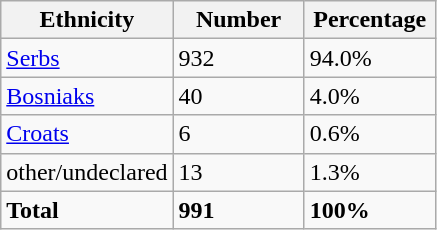<table class="wikitable">
<tr>
<th width="100px">Ethnicity</th>
<th width="80px">Number</th>
<th width="80px">Percentage</th>
</tr>
<tr>
<td><a href='#'>Serbs</a></td>
<td>932</td>
<td>94.0%</td>
</tr>
<tr>
<td><a href='#'>Bosniaks</a></td>
<td>40</td>
<td>4.0%</td>
</tr>
<tr>
<td><a href='#'>Croats</a></td>
<td>6</td>
<td>0.6%</td>
</tr>
<tr>
<td>other/undeclared</td>
<td>13</td>
<td>1.3%</td>
</tr>
<tr>
<td><strong>Total</strong></td>
<td><strong>991</strong></td>
<td><strong>100%</strong></td>
</tr>
</table>
